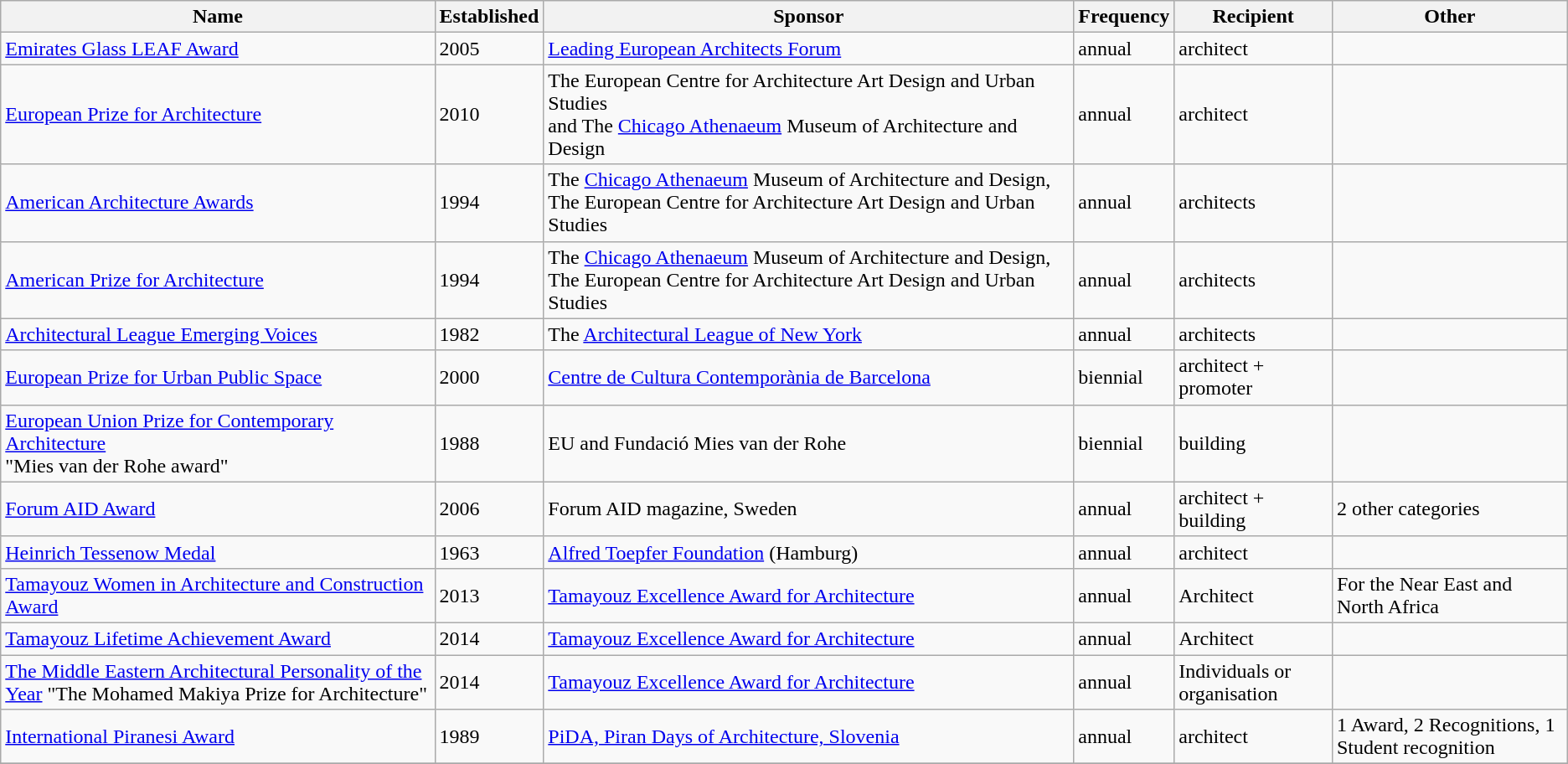<table class="wikitable sortable">
<tr>
<th>Name</th>
<th>Established</th>
<th>Sponsor</th>
<th>Frequency</th>
<th>Recipient</th>
<th>Other</th>
</tr>
<tr>
<td><a href='#'>Emirates Glass LEAF Award</a></td>
<td>2005</td>
<td><a href='#'>Leading European Architects Forum</a></td>
<td>annual</td>
<td>architect</td>
<td></td>
</tr>
<tr>
<td><a href='#'>European Prize for Architecture</a></td>
<td>2010</td>
<td>The European Centre for Architecture Art Design and Urban Studies<br> and The <a href='#'>Chicago Athenaeum</a> Museum of Architecture and Design</td>
<td>annual</td>
<td>architect</td>
<td></td>
</tr>
<tr>
<td><a href='#'>American Architecture Awards</a></td>
<td>1994</td>
<td>The <a href='#'>Chicago Athenaeum</a> Museum of Architecture and Design, The European Centre for Architecture Art Design and Urban Studies</td>
<td>annual</td>
<td>architects</td>
<td></td>
</tr>
<tr>
<td><a href='#'>American Prize for Architecture</a></td>
<td>1994</td>
<td>The <a href='#'>Chicago Athenaeum</a> Museum of Architecture and Design, The European Centre for Architecture Art Design and Urban Studies</td>
<td>annual</td>
<td>architects</td>
<td></td>
</tr>
<tr>
<td><a href='#'>Architectural League Emerging Voices</a></td>
<td>1982</td>
<td>The <a href='#'>Architectural League of New York</a></td>
<td>annual</td>
<td>architects</td>
<td></td>
</tr>
<tr>
<td><a href='#'>European Prize for Urban Public Space</a></td>
<td>2000</td>
<td><a href='#'>Centre de Cultura Contemporània de Barcelona</a></td>
<td>biennial</td>
<td>architect + promoter</td>
<td></td>
</tr>
<tr>
<td><a href='#'>European Union Prize for Contemporary Architecture</a> <br>"Mies van der Rohe award"</td>
<td>1988</td>
<td>EU and Fundació Mies van der Rohe</td>
<td>biennial</td>
<td>building</td>
<td></td>
</tr>
<tr>
<td><a href='#'>Forum AID Award</a></td>
<td>2006</td>
<td>Forum AID magazine, Sweden</td>
<td>annual</td>
<td>architect + building</td>
<td>2 other categories</td>
</tr>
<tr>
<td><a href='#'>Heinrich Tessenow Medal</a></td>
<td>1963</td>
<td><a href='#'>Alfred Toepfer Foundation</a> (Hamburg)</td>
<td>annual</td>
<td>architect</td>
<td></td>
</tr>
<tr>
<td><a href='#'>Tamayouz Women in Architecture and Construction Award</a></td>
<td>2013</td>
<td><a href='#'>Tamayouz Excellence Award for Architecture</a></td>
<td>annual</td>
<td>Architect</td>
<td>For the Near East and North Africa</td>
</tr>
<tr>
<td><a href='#'>Tamayouz Lifetime Achievement Award</a></td>
<td>2014</td>
<td><a href='#'>Tamayouz Excellence Award for Architecture</a></td>
<td>annual</td>
<td>Architect</td>
<td></td>
</tr>
<tr>
<td><a href='#'>The Middle Eastern Architectural Personality of the Year</a> "The Mohamed Makiya Prize for Architecture"</td>
<td>2014</td>
<td><a href='#'>Tamayouz Excellence Award for Architecture</a></td>
<td>annual</td>
<td>Individuals or organisation</td>
<td></td>
</tr>
<tr>
<td><a href='#'>International Piranesi Award</a></td>
<td>1989</td>
<td><a href='#'>PiDA, Piran Days of Architecture, Slovenia</a></td>
<td>annual</td>
<td>architect</td>
<td>1 Award, 2 Recognitions, 1 Student recognition</td>
</tr>
<tr>
</tr>
</table>
